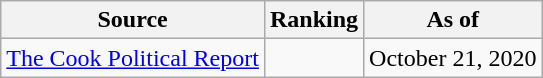<table class="wikitable" style="text-align:center">
<tr>
<th>Source</th>
<th>Ranking</th>
<th>As of</th>
</tr>
<tr>
<td align=left><a href='#'>The Cook Political Report</a></td>
<td></td>
<td>October 21, 2020</td>
</tr>
</table>
